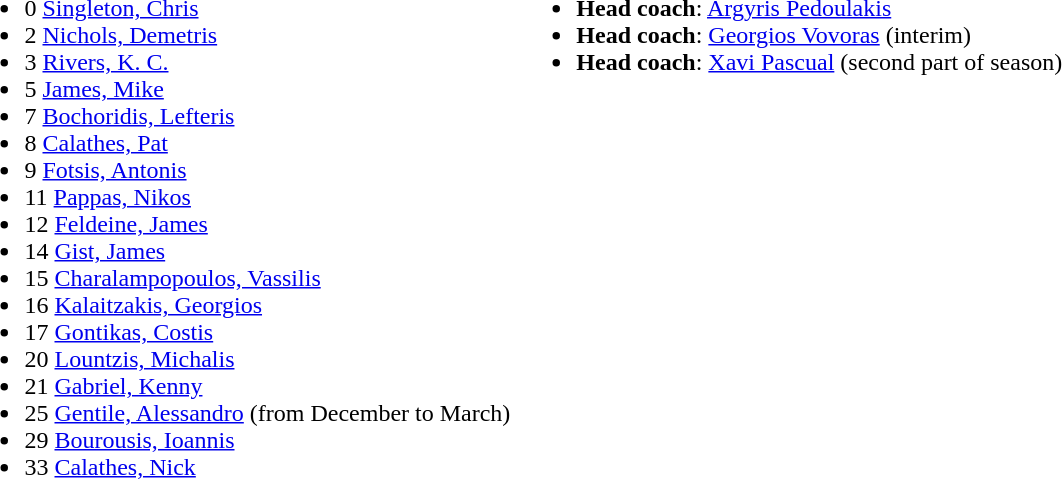<table>
<tr valign="top">
<td><br><ul><li>0  <a href='#'>Singleton, Chris</a></li><li>2  <a href='#'>Nichols, Demetris</a></li><li>3  <a href='#'>Rivers, K. C.</a></li><li>5  <a href='#'>James, Mike</a></li><li>7  <a href='#'>Bochoridis, Lefteris</a></li><li>8  <a href='#'>Calathes, Pat</a></li><li>9  <a href='#'>Fotsis, Antonis</a></li><li>11  <a href='#'>Pappas, Nikos</a></li><li>12  <a href='#'>Feldeine, James</a></li><li>14  <a href='#'>Gist, James</a></li><li>15  <a href='#'>Charalampopoulos, Vassilis</a></li><li>16  <a href='#'>Kalaitzakis, Georgios</a></li><li>17  <a href='#'>Gontikas, Costis</a></li><li>20  <a href='#'>Lountzis, Michalis</a></li><li>21  <a href='#'>Gabriel, Kenny</a></li><li>25  <a href='#'>Gentile, Alessandro</a> (from December to March)</li><li>29  <a href='#'>Bourousis, Ioannis</a></li><li>33  <a href='#'>Calathes, Nick</a></li></ul></td>
<td><br><ul><li><strong>Head coach</strong>:  <a href='#'>Argyris Pedoulakis</a></li><li><strong>Head coach</strong>:  <a href='#'>Georgios Vovoras</a> (interim)</li><li><strong>Head coach</strong>:  <a href='#'>Xavi Pascual</a> (second part of season)</li></ul></td>
</tr>
</table>
